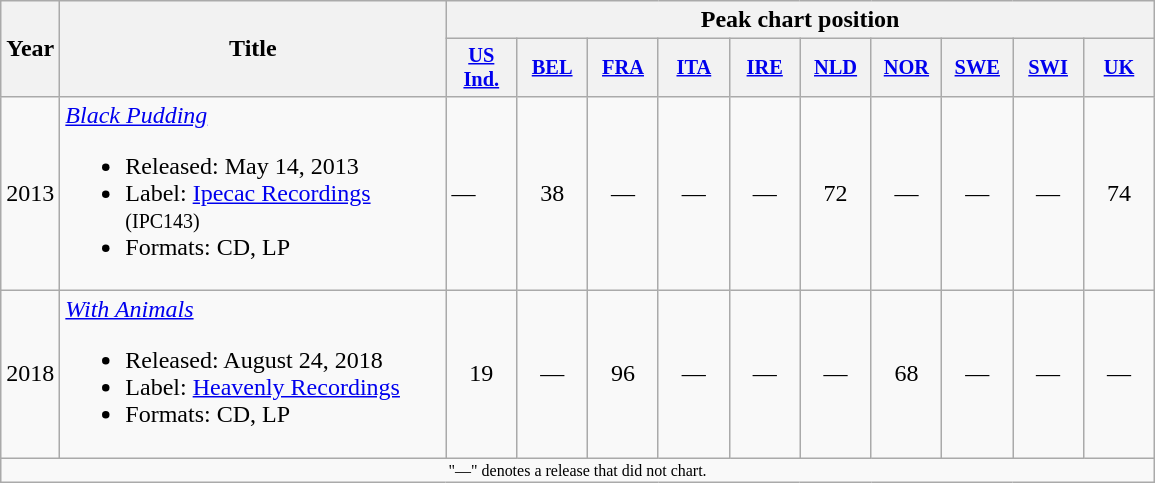<table class="wikitable">
<tr>
<th rowspan="2">Year</th>
<th rowspan="2" style="width:250px;">Title</th>
<th colspan="10">Peak chart position</th>
</tr>
<tr>
<th style="width:3em;font-size:85%"><a href='#'>US Ind.</a><br></th>
<th style="width:3em;font-size:85%"><a href='#'>BEL</a><br></th>
<th style="width:3em;font-size:85%"><a href='#'>FRA</a><br></th>
<th style="width:3em;font-size:85%"><a href='#'>ITA</a><br></th>
<th style="width:3em;font-size:85%"><a href='#'>IRE</a><br></th>
<th style="width:3em;font-size:85%"><a href='#'>NLD</a><br></th>
<th style="width:3em;font-size:85%"><a href='#'>NOR</a><br></th>
<th style="width:3em;font-size:85%"><a href='#'>SWE</a><br></th>
<th style="width:3em;font-size:85%"><a href='#'>SWI</a><br></th>
<th style="width:3em;font-size:85%"><a href='#'>UK</a><br></th>
</tr>
<tr>
<td>2013</td>
<td><em><a href='#'>Black Pudding</a></em><br><ul><li>Released: May 14, 2013</li><li>Label: <a href='#'>Ipecac Recordings</a> <small>(IPC143)</small></li><li>Formats: CD, LP</li></ul></td>
<td>—</td>
<td style="text-align:center;">38</td>
<td style="text-align:center;">—</td>
<td style="text-align:center;">—</td>
<td style="text-align:center;">—</td>
<td style="text-align:center;">72</td>
<td style="text-align:center;">—</td>
<td style="text-align:center;">—</td>
<td style="text-align:center;">—</td>
<td style="text-align:center;">74</td>
</tr>
<tr>
<td>2018</td>
<td><em><a href='#'>With Animals</a></em><br><ul><li>Released: August 24, 2018</li><li>Label: <a href='#'>Heavenly Recordings</a></li><li>Formats: CD, LP</li></ul></td>
<td style="text-align:center;">19</td>
<td style="text-align:center;">—</td>
<td style="text-align:center;">96</td>
<td style="text-align:center;">—</td>
<td style="text-align:center;">—</td>
<td style="text-align:center;">—</td>
<td style="text-align:center;">68<br></td>
<td style="text-align:center;">—</td>
<td style="text-align:center;">—</td>
<td style="text-align:center;">—</td>
</tr>
<tr>
<td colspan="20" style="text-align:center; font-size:8pt;">"—" denotes a release that did not chart.</td>
</tr>
</table>
